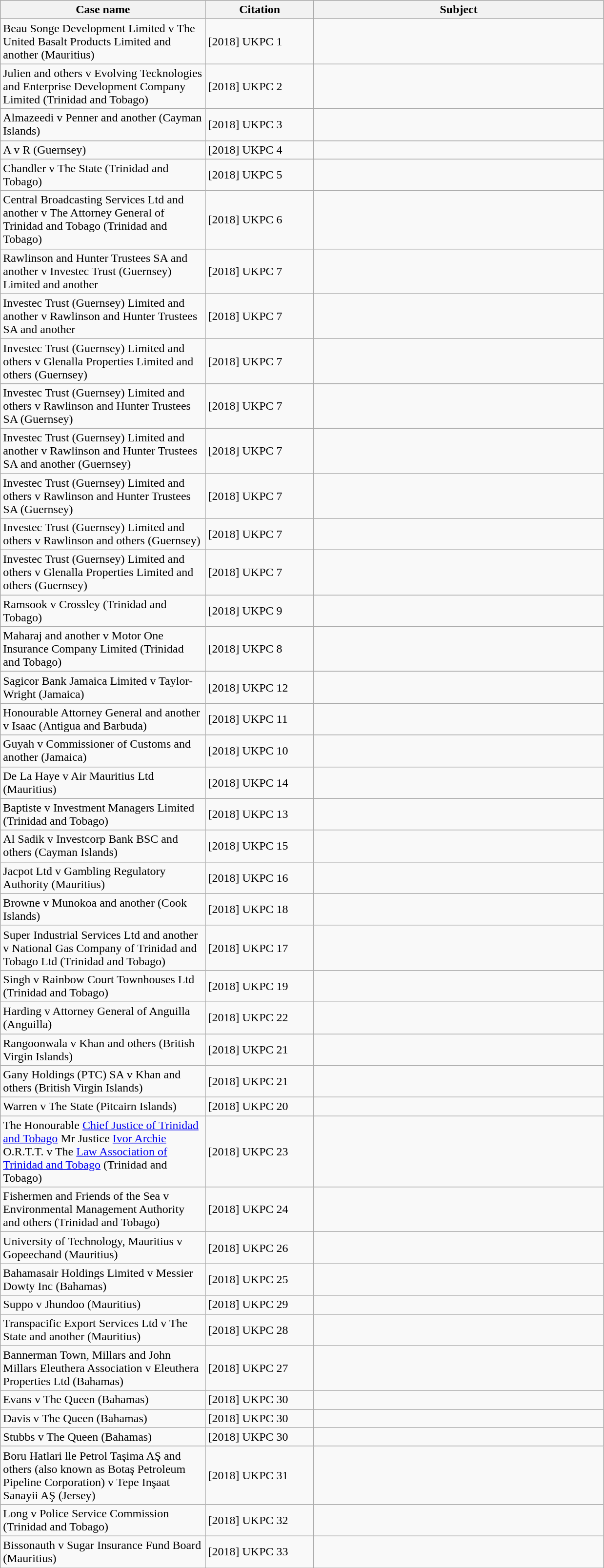<table class="wikitable" width=825>
<tr bgcolor="#CCCCCC">
<th width=34%>Case name</th>
<th width=18%>Citation</th>
<th font=small>Subject</th>
</tr>
<tr>
<td>Beau Songe Development Limited v The United Basalt Products Limited and another (Mauritius)</td>
<td>[2018] UKPC 1</td>
<td></td>
</tr>
<tr>
<td>Julien and others v Evolving Tecknologies and Enterprise Development Company Limited (Trinidad and Tobago)</td>
<td>[2018] UKPC 2</td>
<td></td>
</tr>
<tr>
<td>Almazeedi v Penner and another (Cayman Islands)</td>
<td>[2018] UKPC 3</td>
<td></td>
</tr>
<tr>
<td>A v R (Guernsey)</td>
<td>[2018] UKPC 4</td>
<td></td>
</tr>
<tr>
<td>Chandler v The State (Trinidad and Tobago)</td>
<td>[2018] UKPC 5</td>
<td></td>
</tr>
<tr>
<td>Central Broadcasting Services Ltd and another v The Attorney General of Trinidad and Tobago (Trinidad and Tobago)</td>
<td>[2018] UKPC 6</td>
<td></td>
</tr>
<tr>
<td>Rawlinson and Hunter Trustees SA and another v Investec Trust (Guernsey) Limited and another</td>
<td>[2018] UKPC 7</td>
<td></td>
</tr>
<tr>
<td>Investec Trust (Guernsey) Limited and another v Rawlinson and Hunter Trustees SA and another</td>
<td>[2018] UKPC 7</td>
<td></td>
</tr>
<tr>
<td>Investec Trust (Guernsey) Limited and others v Glenalla Properties Limited and others (Guernsey)</td>
<td>[2018] UKPC 7</td>
<td></td>
</tr>
<tr>
<td>Investec Trust (Guernsey) Limited and others v Rawlinson and Hunter Trustees SA (Guernsey)</td>
<td>[2018] UKPC 7</td>
<td></td>
</tr>
<tr>
<td>Investec Trust (Guernsey) Limited and another v Rawlinson and Hunter Trustees SA and another (Guernsey)</td>
<td>[2018] UKPC 7</td>
<td></td>
</tr>
<tr>
<td>Investec Trust (Guernsey) Limited and others v Rawlinson and Hunter Trustees SA (Guernsey)</td>
<td>[2018] UKPC 7</td>
<td></td>
</tr>
<tr>
<td>Investec Trust (Guernsey) Limited and others v Rawlinson and others (Guernsey)</td>
<td>[2018] UKPC 7</td>
<td></td>
</tr>
<tr>
<td>Investec Trust (Guernsey) Limited and others v Glenalla Properties Limited and others (Guernsey)</td>
<td>[2018] UKPC 7</td>
<td></td>
</tr>
<tr>
<td>Ramsook v Crossley (Trinidad and Tobago)</td>
<td>[2018] UKPC 9</td>
<td></td>
</tr>
<tr>
<td>Maharaj and another v Motor One Insurance Company Limited (Trinidad and Tobago)</td>
<td>[2018] UKPC 8</td>
<td></td>
</tr>
<tr>
<td>Sagicor Bank Jamaica Limited v Taylor-Wright (Jamaica)</td>
<td>[2018] UKPC 12</td>
<td></td>
</tr>
<tr>
<td>Honourable Attorney General and another v Isaac (Antigua and Barbuda)</td>
<td>[2018] UKPC 11</td>
<td></td>
</tr>
<tr>
<td>Guyah v Commissioner of Customs and another (Jamaica)</td>
<td>[2018] UKPC 10</td>
<td></td>
</tr>
<tr>
<td>De La Haye v Air Mauritius Ltd (Mauritius)</td>
<td>[2018] UKPC 14</td>
<td></td>
</tr>
<tr>
<td>Baptiste v Investment Managers Limited (Trinidad and Tobago)</td>
<td>[2018] UKPC 13</td>
<td></td>
</tr>
<tr>
<td>Al Sadik v Investcorp Bank BSC and others (Cayman Islands)</td>
<td>[2018] UKPC 15</td>
<td></td>
</tr>
<tr>
<td>Jacpot Ltd v Gambling Regulatory Authority (Mauritius)</td>
<td>[2018] UKPC 16</td>
<td></td>
</tr>
<tr>
<td>Browne v Munokoa and another (Cook Islands)</td>
<td>[2018] UKPC 18</td>
<td></td>
</tr>
<tr>
<td>Super Industrial Services Ltd and another v National Gas Company of Trinidad and Tobago Ltd (Trinidad and Tobago)</td>
<td>[2018] UKPC 17</td>
<td></td>
</tr>
<tr>
<td>Singh v Rainbow Court Townhouses Ltd (Trinidad and Tobago)</td>
<td>[2018] UKPC 19</td>
<td></td>
</tr>
<tr>
<td>Harding v Attorney General of Anguilla (Anguilla)</td>
<td>[2018] UKPC 22</td>
<td></td>
</tr>
<tr>
<td>Rangoonwala v Khan and others (British Virgin Islands)</td>
<td>[2018] UKPC 21</td>
<td></td>
</tr>
<tr>
<td>Gany Holdings (PTC) SA v Khan and others (British Virgin Islands)</td>
<td>[2018] UKPC 21</td>
<td></td>
</tr>
<tr>
<td>Warren v The State (Pitcairn Islands)</td>
<td>[2018] UKPC 20</td>
<td></td>
</tr>
<tr>
<td>The Honourable <a href='#'>Chief Justice of Trinidad and Tobago</a> Mr Justice <a href='#'>Ivor Archie</a> O.R.T.T. v The <a href='#'>Law Association of Trinidad and Tobago</a> (Trinidad and Tobago)</td>
<td>[2018] UKPC 23</td>
<td></td>
</tr>
<tr>
<td>Fishermen and Friends of the Sea v Environmental Management Authority and others (Trinidad and Tobago)</td>
<td>[2018] UKPC 24</td>
<td></td>
</tr>
<tr>
<td>University of Technology, Mauritius v Gopeechand (Mauritius)</td>
<td>[2018] UKPC 26</td>
<td></td>
</tr>
<tr>
<td>Bahamasair Holdings Limited v Messier Dowty Inc (Bahamas)</td>
<td>[2018] UKPC 25</td>
<td></td>
</tr>
<tr>
<td>Suppo v Jhundoo (Mauritius)</td>
<td>[2018] UKPC 29</td>
<td></td>
</tr>
<tr>
<td>Transpacific Export Services Ltd v The State and another (Mauritius)</td>
<td>[2018] UKPC 28</td>
<td></td>
</tr>
<tr>
<td>Bannerman Town, Millars and John Millars Eleuthera Association v Eleuthera Properties Ltd (Bahamas)</td>
<td>[2018] UKPC 27</td>
<td></td>
</tr>
<tr>
<td>Evans v The Queen (Bahamas)</td>
<td>[2018] UKPC 30</td>
<td></td>
</tr>
<tr>
<td>Davis v The Queen (Bahamas)</td>
<td>[2018] UKPC 30</td>
<td></td>
</tr>
<tr>
<td>Stubbs v The Queen (Bahamas)</td>
<td>[2018] UKPC 30</td>
<td></td>
</tr>
<tr>
<td>Boru Hatlari lle Petrol Taşima AŞ and others (also known as Botaş Petroleum Pipeline Corporation) v Tepe Inşaat Sanayii AŞ (Jersey)</td>
<td>[2018] UKPC 31</td>
<td></td>
</tr>
<tr>
<td>Long v Police Service Commission (Trinidad and Tobago)</td>
<td>[2018] UKPC 32</td>
<td></td>
</tr>
<tr>
<td>Bissonauth v Sugar Insurance Fund Board (Mauritius)</td>
<td>[2018] UKPC 33</td>
<td></td>
</tr>
<tr>
</tr>
</table>
